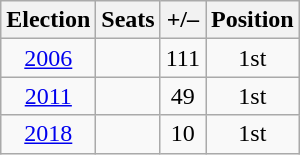<table class=wikitable style=text-align:center>
<tr>
<th>Election</th>
<th>Seats</th>
<th>+/–</th>
<th><strong>Position</strong></th>
</tr>
<tr>
<td><a href='#'>2006</a></td>
<td><br></td>
<td> 111</td>
<td> 1st</td>
</tr>
<tr>
<td><a href='#'>2011</a></td>
<td><br></td>
<td> 49</td>
<td> 1st</td>
</tr>
<tr>
<td><a href='#'>2018</a></td>
<td><br></td>
<td> 10</td>
<td> 1st</td>
</tr>
</table>
